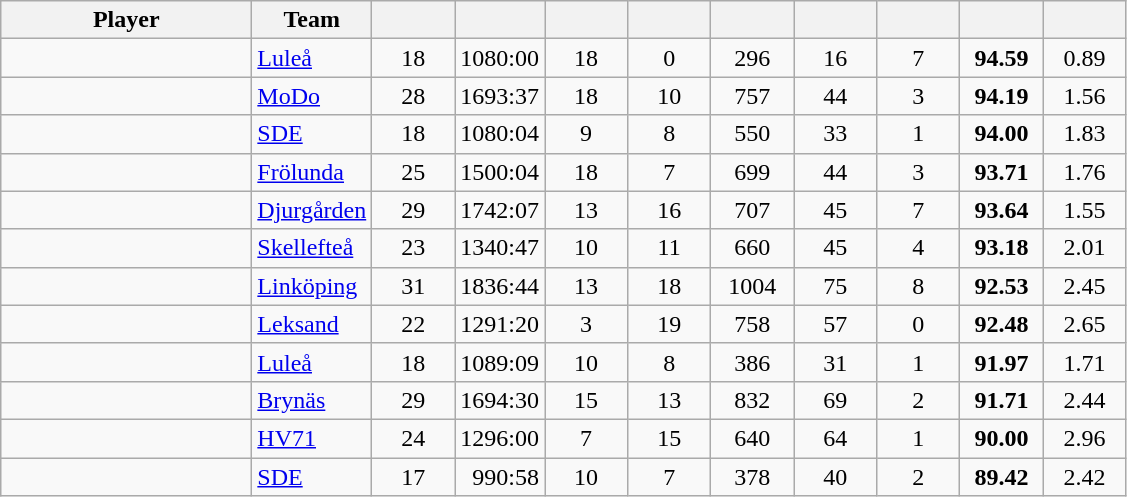<table class="wikitable sortable" style="text-align: center">
<tr>
<th style="width: 10em;">Player</th>
<th>Team</th>
<th style="width: 3em;"></th>
<th style="width: 3em;"></th>
<th style="width: 3em;"></th>
<th style="width: 3em;"></th>
<th style="width: 3em;"></th>
<th style="width: 3em;"></th>
<th style="width: 3em;"></th>
<th style="width: 3em;"></th>
<th style="width: 3em;"></th>
</tr>
<tr>
<td align="left"></td>
<td align="left"><a href='#'>Luleå</a></td>
<td>18</td>
<td align="right">1080:00</td>
<td>18</td>
<td>0</td>
<td>296</td>
<td>16</td>
<td>7</td>
<td><strong>94.59</strong></td>
<td>0.89</td>
</tr>
<tr>
<td align="left"></td>
<td align="left"><a href='#'>MoDo</a></td>
<td>28</td>
<td align="right">1693:37</td>
<td>18</td>
<td>10</td>
<td>757</td>
<td>44</td>
<td>3</td>
<td><strong>94.19</strong></td>
<td>1.56</td>
</tr>
<tr>
<td align="left"></td>
<td align="left"><a href='#'>SDE</a></td>
<td>18</td>
<td align="right">1080:04</td>
<td>9</td>
<td>8</td>
<td>550</td>
<td>33</td>
<td>1</td>
<td><strong>94.00</strong></td>
<td>1.83</td>
</tr>
<tr>
<td align="left"></td>
<td align="left"><a href='#'>Frölunda</a></td>
<td>25</td>
<td align="right">1500:04</td>
<td>18</td>
<td>7</td>
<td>699</td>
<td>44</td>
<td>3</td>
<td><strong>93.71</strong></td>
<td>1.76</td>
</tr>
<tr>
<td align="left"></td>
<td align="left"><a href='#'>Djurgården</a></td>
<td>29</td>
<td align="right">1742:07</td>
<td>13</td>
<td>16</td>
<td>707</td>
<td>45</td>
<td>7</td>
<td><strong>93.64</strong></td>
<td>1.55</td>
</tr>
<tr>
<td align="left"></td>
<td align="left"><a href='#'>Skellefteå</a></td>
<td>23</td>
<td align="right">1340:47</td>
<td>10</td>
<td>11</td>
<td>660</td>
<td>45</td>
<td>4</td>
<td><strong>93.18</strong></td>
<td>2.01</td>
</tr>
<tr>
<td align="left"></td>
<td align="left"><a href='#'>Linköping</a></td>
<td>31</td>
<td align="right">1836:44</td>
<td>13</td>
<td>18</td>
<td>1004</td>
<td>75</td>
<td>8</td>
<td><strong>92.53</strong></td>
<td>2.45</td>
</tr>
<tr>
<td align="left"></td>
<td align="left"><a href='#'>Leksand</a></td>
<td>22</td>
<td align="right">1291:20</td>
<td>3</td>
<td>19</td>
<td>758</td>
<td>57</td>
<td>0</td>
<td><strong>92.48</strong></td>
<td>2.65</td>
</tr>
<tr>
<td align="left"></td>
<td align="left"><a href='#'>Luleå</a></td>
<td>18</td>
<td align="right">1089:09</td>
<td>10</td>
<td>8</td>
<td>386</td>
<td>31</td>
<td>1</td>
<td><strong>91.97</strong></td>
<td>1.71</td>
</tr>
<tr>
<td align="left"></td>
<td align="left"><a href='#'>Brynäs</a></td>
<td>29</td>
<td align="right">1694:30</td>
<td>15</td>
<td>13</td>
<td>832</td>
<td>69</td>
<td>2</td>
<td><strong>91.71</strong></td>
<td>2.44</td>
</tr>
<tr>
<td align="left"></td>
<td align="left"><a href='#'>HV71</a></td>
<td>24</td>
<td align="right">1296:00</td>
<td>7</td>
<td>15</td>
<td>640</td>
<td>64</td>
<td>1</td>
<td><strong>90.00</strong></td>
<td>2.96</td>
</tr>
<tr>
<td align="left"></td>
<td align="left"><a href='#'>SDE</a></td>
<td>17</td>
<td align="right">990:58</td>
<td>10</td>
<td>7</td>
<td>378</td>
<td>40</td>
<td>2</td>
<td><strong>89.42</strong></td>
<td>2.42</td>
</tr>
</table>
